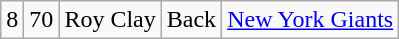<table class="wikitable" style="text-align:center">
<tr>
<td>8</td>
<td>70</td>
<td>Roy Clay</td>
<td>Back</td>
<td><a href='#'>New York Giants</a></td>
</tr>
</table>
